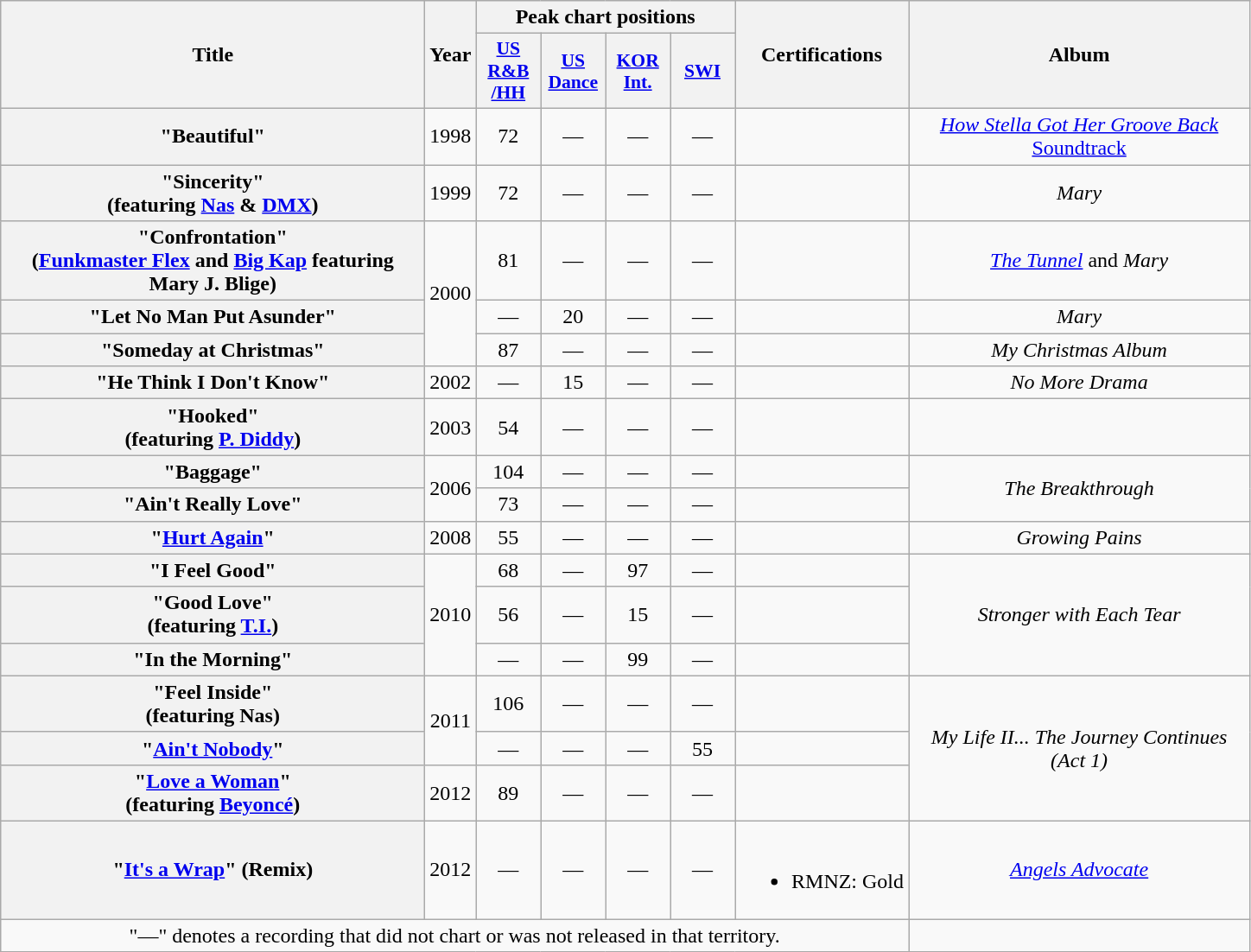<table class="wikitable plainrowheaders" style="text-align:center;">
<tr>
<th rowspan="2" scope="col" style="width:20em;">Title</th>
<th scope="col" rowspan="2">Year</th>
<th scope="col" colspan="4">Peak chart positions</th>
<th scope="col" rowspan="2">Certifications</th>
<th scope="col" rowspan="2" style="width:16em;">Album</th>
</tr>
<tr>
<th style="width:3em;font-size:90%;"><a href='#'>US<br>R&B<br>/HH</a><br></th>
<th style="width:3em;font-size:90%;"><a href='#'>US<br>Dance</a><br></th>
<th scope="col" style="width:3em;font-size:90%;"><a href='#'>KOR Int.</a><br></th>
<th style="width:3em;font-size:90%;"><a href='#'>SWI</a><br></th>
</tr>
<tr>
<th scope="row">"Beautiful"</th>
<td>1998</td>
<td>72</td>
<td>—</td>
<td>—</td>
<td>—</td>
<td></td>
<td><a href='#'><em>How Stella Got Her Groove Back</em> Soundtrack</a></td>
</tr>
<tr>
<th scope="row">"Sincerity" <br><span>(featuring <a href='#'>Nas</a> & <a href='#'>DMX</a>)</span></th>
<td>1999</td>
<td>72</td>
<td>—</td>
<td>—</td>
<td>—</td>
<td></td>
<td><em>Mary</em></td>
</tr>
<tr>
<th scope="row">"Confrontation" <br><span>(<a href='#'>Funkmaster Flex</a> and <a href='#'>Big Kap</a> featuring Mary J. Blige)</span></th>
<td rowspan="3">2000</td>
<td>81</td>
<td>—</td>
<td>—</td>
<td>—</td>
<td></td>
<td><em><a href='#'>The Tunnel</a></em> and <em>Mary</em></td>
</tr>
<tr>
<th scope="row">"Let No Man Put Asunder"</th>
<td>—</td>
<td>20</td>
<td>—</td>
<td>—</td>
<td></td>
<td><em>Mary</em></td>
</tr>
<tr>
<th scope="row">"Someday at Christmas"</th>
<td>87</td>
<td>—</td>
<td>—</td>
<td>—</td>
<td></td>
<td><em>My Christmas Album</em></td>
</tr>
<tr>
<th scope="row">"He Think I Don't Know"</th>
<td>2002</td>
<td>—</td>
<td>15</td>
<td>—</td>
<td>—</td>
<td></td>
<td><em>No More Drama</em></td>
</tr>
<tr>
<th scope="row">"Hooked"<br><span>(featuring <a href='#'>P. Diddy</a>)</span></th>
<td>2003</td>
<td>54</td>
<td>—</td>
<td>—</td>
<td>—</td>
<td></td>
</tr>
<tr>
<th scope="row">"Baggage"</th>
<td style="text-align:center;" rowspan="2">2006</td>
<td>104</td>
<td>—</td>
<td>—</td>
<td>—</td>
<td></td>
<td rowspan="2"><em>The Breakthrough</em></td>
</tr>
<tr>
<th scope="row">"Ain't Really Love"</th>
<td>73</td>
<td>—</td>
<td>—</td>
<td>—</td>
<td></td>
</tr>
<tr>
<th scope="row">"<a href='#'>Hurt Again</a>"</th>
<td>2008</td>
<td>55</td>
<td>—</td>
<td>—</td>
<td>—</td>
<td></td>
<td><em>Growing Pains</em></td>
</tr>
<tr>
<th scope="row">"I Feel Good"</th>
<td style="text-align:center;" rowspan="3">2010</td>
<td>68</td>
<td>—</td>
<td>97</td>
<td>—</td>
<td></td>
<td style="text-align:center;" rowspan="3"><em>Stronger with Each Tear</em></td>
</tr>
<tr>
<th scope="row">"Good Love" <br><span>(featuring <a href='#'>T.I.</a>)</span></th>
<td>56</td>
<td>—</td>
<td>15</td>
<td>—</td>
<td></td>
</tr>
<tr>
<th scope="row">"In the Morning"</th>
<td>—</td>
<td>—</td>
<td>99</td>
<td>—</td>
<td></td>
</tr>
<tr>
<th scope="row">"Feel Inside" <br><span>(featuring Nas)</span></th>
<td rowspan="2">2011</td>
<td>106</td>
<td>—</td>
<td>—</td>
<td>—</td>
<td></td>
<td rowspan="3"><em>My Life II... The Journey Continues (Act 1)</em></td>
</tr>
<tr>
<th scope="row">"<a href='#'>Ain't Nobody</a>"</th>
<td>—</td>
<td>—</td>
<td>—</td>
<td>55</td>
<td></td>
</tr>
<tr>
<th scope="row">"<a href='#'>Love a Woman</a>" <br><span>(featuring <a href='#'>Beyoncé</a>)</span></th>
<td>2012</td>
<td>89</td>
<td>—</td>
<td>—</td>
<td>—</td>
<td></td>
</tr>
<tr>
<th scope="row">"<a href='#'>It's a Wrap</a>" (Remix)<br></th>
<td>2012</td>
<td>—</td>
<td>—</td>
<td>—</td>
<td>—</td>
<td><br><ul><li>RMNZ: Gold</li></ul></td>
<td><em><a href='#'>Angels Advocate</a></em></td>
</tr>
<tr>
<td colspan="7">"—" denotes a recording that did not chart or was not released in that territory.</td>
</tr>
</table>
